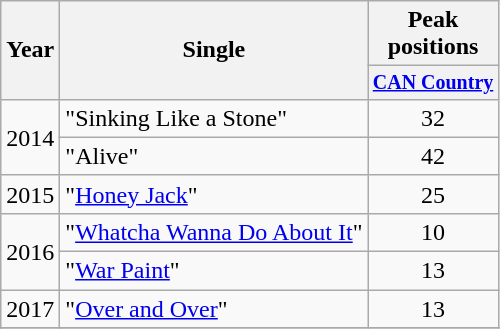<table class="wikitable" style="text-align:center;">
<tr>
<th rowspan="2">Year</th>
<th rowspan="2">Single</th>
<th>Peak<br>positions</th>
</tr>
<tr style="font-size:smaller;">
<th><a href='#'>CAN Country</a><br></th>
</tr>
<tr>
<td rowspan="2">2014</td>
<td align="left">"Sinking Like a Stone"</td>
<td>32</td>
</tr>
<tr>
<td align="left">"Alive"</td>
<td>42</td>
</tr>
<tr>
<td>2015</td>
<td align="left">"<a href='#'>Honey Jack</a>"</td>
<td>25</td>
</tr>
<tr>
<td rowspan="2">2016</td>
<td align="left">"<a href='#'>Whatcha Wanna Do About It</a>"</td>
<td>10</td>
</tr>
<tr>
<td align="left">"<a href='#'>War Paint</a>"</td>
<td>13</td>
</tr>
<tr>
<td>2017</td>
<td align="left">"<a href='#'>Over and Over</a>"</td>
<td>13</td>
</tr>
<tr>
</tr>
</table>
